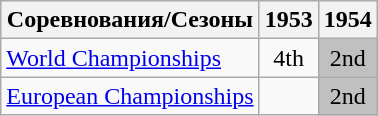<table class="wikitable">
<tr>
<th>Соревнования/Сезоны</th>
<th>1953</th>
<th>1954</th>
</tr>
<tr>
<td><a href='#'>World Championships</a></td>
<td align="center">4th</td>
<td align="center" bgcolor="silver">2nd</td>
</tr>
<tr>
<td><a href='#'>European Championships</a></td>
<td></td>
<td align="center" bgcolor="silver">2nd</td>
</tr>
</table>
